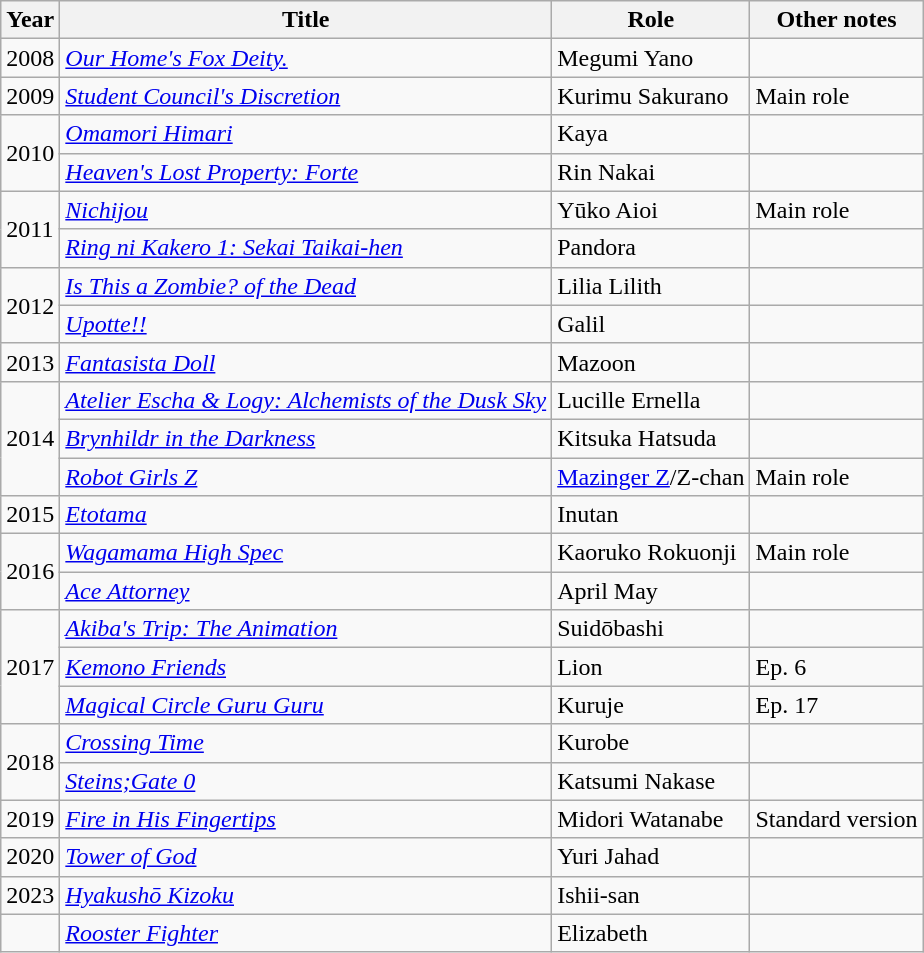<table class="wikitable">
<tr>
<th>Year</th>
<th>Title</th>
<th>Role</th>
<th>Other notes</th>
</tr>
<tr>
<td>2008</td>
<td><em><a href='#'>Our Home's Fox Deity.</a></em></td>
<td>Megumi Yano</td>
<td></td>
</tr>
<tr>
<td>2009</td>
<td><em><a href='#'>Student Council's Discretion</a></em></td>
<td>Kurimu Sakurano</td>
<td>Main role</td>
</tr>
<tr>
<td rowspan="2">2010</td>
<td><em><a href='#'>Omamori Himari</a></em></td>
<td>Kaya</td>
<td></td>
</tr>
<tr>
<td><em><a href='#'>Heaven's Lost Property: Forte</a></em></td>
<td>Rin Nakai</td>
<td></td>
</tr>
<tr>
<td rowspan="2">2011</td>
<td><em><a href='#'>Nichijou</a></em></td>
<td>Yūko Aioi</td>
<td>Main role</td>
</tr>
<tr>
<td><em><a href='#'>Ring ni Kakero 1: Sekai Taikai-hen</a></em></td>
<td>Pandora</td>
<td></td>
</tr>
<tr>
<td rowspan="2">2012</td>
<td><em><a href='#'>Is This a Zombie? of the Dead</a></em></td>
<td>Lilia Lilith</td>
<td></td>
</tr>
<tr>
<td><em><a href='#'>Upotte!!</a></em></td>
<td>Galil</td>
<td></td>
</tr>
<tr>
<td>2013</td>
<td><em><a href='#'>Fantasista Doll</a></em></td>
<td>Mazoon</td>
<td></td>
</tr>
<tr>
<td rowspan="3">2014</td>
<td><em><a href='#'>Atelier Escha & Logy: Alchemists of the Dusk Sky</a></em></td>
<td>Lucille Ernella</td>
<td></td>
</tr>
<tr>
<td><em><a href='#'>Brynhildr in the Darkness</a></em></td>
<td>Kitsuka Hatsuda</td>
<td></td>
</tr>
<tr>
<td><em><a href='#'>Robot Girls Z</a></em></td>
<td><a href='#'>Mazinger Z</a>/Z-chan</td>
<td>Main role</td>
</tr>
<tr>
<td>2015</td>
<td><em><a href='#'>Etotama</a></em></td>
<td>Inutan</td>
<td></td>
</tr>
<tr>
<td rowspan="2">2016</td>
<td><em><a href='#'>Wagamama High Spec</a></em></td>
<td>Kaoruko Rokuonji</td>
<td>Main role</td>
</tr>
<tr>
<td><em><a href='#'>Ace Attorney</a></em></td>
<td>April May</td>
<td></td>
</tr>
<tr>
<td rowspan="3">2017</td>
<td><em><a href='#'>Akiba's Trip: The Animation</a></em></td>
<td>Suidōbashi</td>
<td></td>
</tr>
<tr>
<td><em><a href='#'>Kemono Friends</a></em></td>
<td>Lion</td>
<td>Ep. 6</td>
</tr>
<tr>
<td><em><a href='#'>Magical Circle Guru Guru</a></em></td>
<td>Kuruje</td>
<td>Ep. 17</td>
</tr>
<tr>
<td rowspan="2">2018</td>
<td><em><a href='#'>Crossing Time</a></em></td>
<td>Kurobe</td>
<td></td>
</tr>
<tr>
<td><em><a href='#'>Steins;Gate 0</a></em></td>
<td>Katsumi Nakase</td>
<td></td>
</tr>
<tr>
<td>2019</td>
<td><em><a href='#'>Fire in His Fingertips</a></em></td>
<td>Midori Watanabe</td>
<td>Standard version</td>
</tr>
<tr>
<td>2020</td>
<td><em><a href='#'>Tower of God</a></em></td>
<td>Yuri Jahad</td>
<td></td>
</tr>
<tr>
<td>2023</td>
<td><em><a href='#'>Hyakushō Kizoku</a></em></td>
<td>Ishii-san</td>
<td></td>
</tr>
<tr>
<td></td>
<td><em><a href='#'>Rooster Fighter</a></em></td>
<td>Elizabeth</td>
<td></td>
</tr>
</table>
